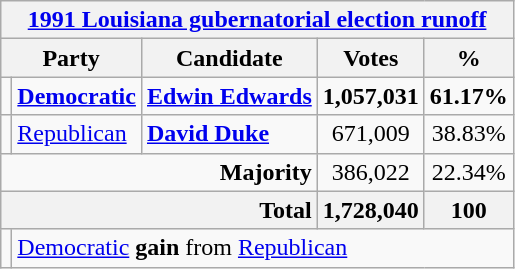<table class=wikitable>
<tr>
<th colspan = 6><a href='#'>1991 Louisiana gubernatorial election runoff</a></th>
</tr>
<tr>
<th colspan=2>Party</th>
<th>Candidate</th>
<th>Votes</th>
<th>%</th>
</tr>
<tr>
<td></td>
<td><strong><a href='#'>Democratic</a></strong></td>
<td><strong><a href='#'>Edwin Edwards</a></strong></td>
<td align=center><strong>1,057,031</strong></td>
<td align=center><strong>61.17%</strong></td>
</tr>
<tr>
<td></td>
<td><a href='#'>Republican</a></td>
<td><strong><a href='#'>David Duke</a></strong></td>
<td align=center>671,009</td>
<td align=center>38.83%</td>
</tr>
<tr>
<td colspan=3; style="text-align:right;"><strong>Majority</strong></td>
<td align=center>386,022</td>
<td align=center>22.34%</td>
</tr>
<tr>
<th colspan=3; style="text-align:right;">Total</th>
<th align=center>1,728,040</th>
<th align=center>100</th>
</tr>
<tr>
<td></td>
<td colspan=6; style="text-align:left;"><a href='#'>Democratic</a> <strong>gain</strong> from <a href='#'>Republican</a></td>
</tr>
</table>
